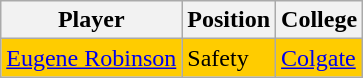<table class="wikitable">
<tr>
<th>Player</th>
<th>Position</th>
<th>College</th>
</tr>
<tr style="background:#fc0;">
<td><a href='#'>Eugene Robinson</a></td>
<td>Safety</td>
<td><a href='#'>Colgate</a></td>
</tr>
</table>
